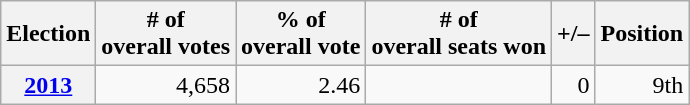<table class="wikitable" style="text-align: right;">
<tr>
<th>Election</th>
<th># of<br>overall votes</th>
<th>% of<br>overall vote</th>
<th># of<br>overall seats won</th>
<th>+/–</th>
<th>Position</th>
</tr>
<tr>
<th><a href='#'>2013</a></th>
<td> 4,658</td>
<td> 2.46</td>
<td></td>
<td> 0</td>
<td> 9th</td>
</tr>
</table>
